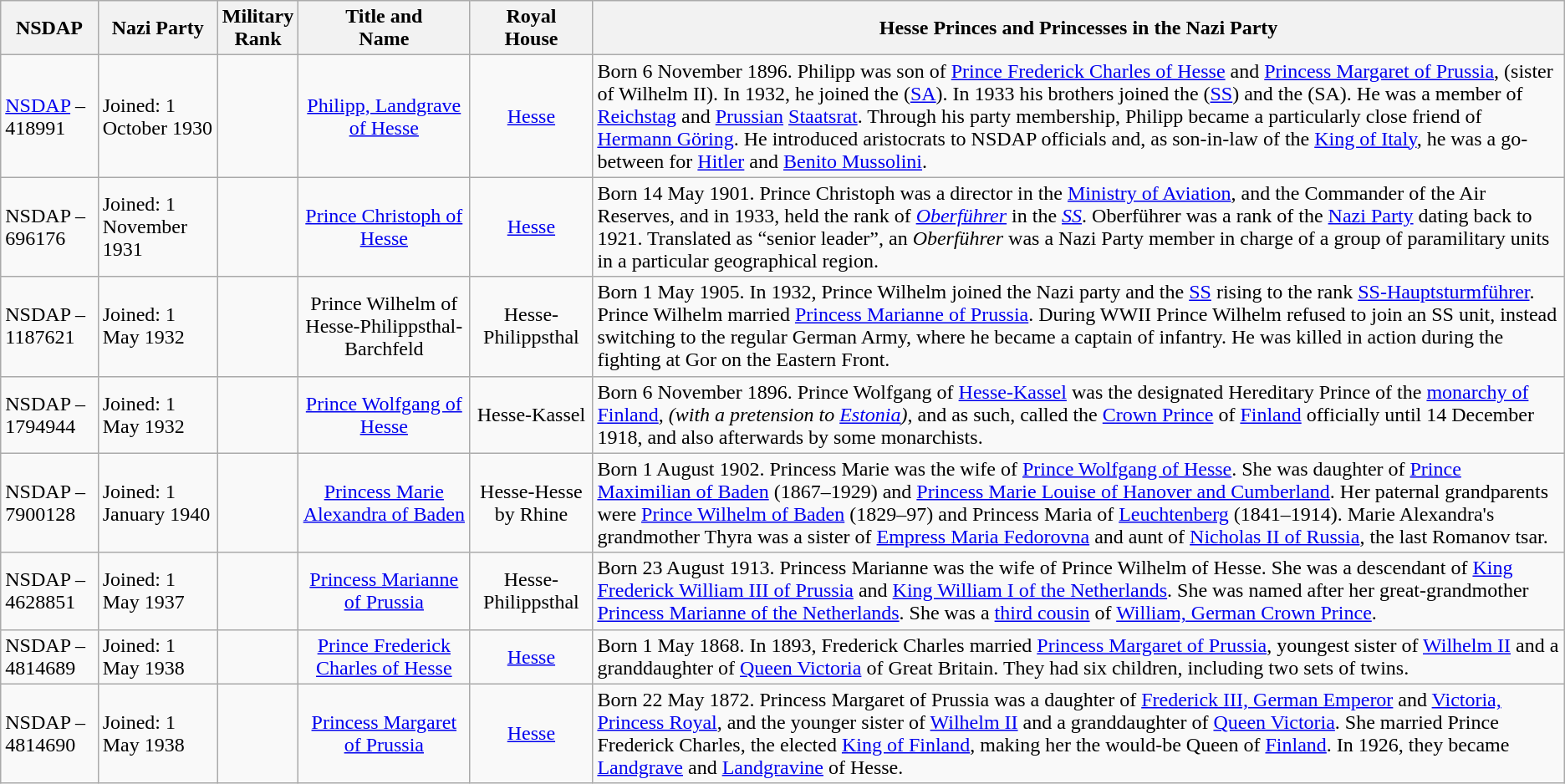<table class="wikitable">
<tr>
<th>NSDAP</th>
<th>Nazi Party</th>
<th>Military<br>Rank</th>
<th>Title and<br>Name</th>
<th>Royal<br>House</th>
<th>Hesse Princes and Princesses in the Nazi Party</th>
</tr>
<tr>
<td><a href='#'>NSDAP</a> – 418991</td>
<td>Joined: 1 October 1930</td>
<td></td>
<td align="center"><a href='#'>Philipp, Landgrave of Hesse</a></td>
<td align="center"><a href='#'>Hesse</a></td>
<td> Born 6 November 1896. Philipp was son of <a href='#'>Prince Frederick Charles of Hesse</a> and <a href='#'>Princess Margaret of Prussia</a>, (sister of Wilhelm II). In 1932, he joined the (<a href='#'>SA</a>). In 1933 his brothers joined the (<a href='#'>SS</a>) and the (SA). He was a member of <a href='#'>Reichstag</a> and <a href='#'>Prussian</a> <a href='#'>Staatsrat</a>. Through his party membership, Philipp became a particularly close friend of <a href='#'>Hermann Göring</a>. He introduced aristocrats to NSDAP officials and, as son-in-law of the <a href='#'>King of Italy</a>, he was a go-between for <a href='#'>Hitler</a> and <a href='#'>Benito Mussolini</a>.</td>
</tr>
<tr>
<td>NSDAP – 696176</td>
<td>Joined: 1 November 1931</td>
<td><br><br></td>
<td align="center"><a href='#'>Prince Christoph of Hesse</a></td>
<td align="center"><a href='#'>Hesse</a></td>
<td> Born 14 May 1901. Prince Christoph was a director in the <a href='#'>Ministry of Aviation</a>, and the Commander of the Air Reserves, and in 1933, held the rank of <em><a href='#'>Oberführer</a></em> in the <em><a href='#'>SS</a></em>. Oberführer was a rank of the <a href='#'>Nazi Party</a> dating back to 1921. Translated as “senior leader”, an <em>Oberführer</em> was a Nazi Party member in charge of a group of paramilitary units in a particular geographical region.</td>
</tr>
<tr>
<td>NSDAP – 1187621</td>
<td>Joined: 1 May 1932</td>
<td><br><br></td>
<td align="center">Prince Wilhelm of Hesse-Philippsthal-Barchfeld</td>
<td align="center">Hesse-Philippsthal</td>
<td>Born 1 May 1905. In 1932, Prince Wilhelm joined the Nazi party and the <a href='#'>SS</a> rising to the rank <a href='#'>SS-Hauptsturmführer</a>. Prince Wilhelm married <a href='#'>Princess Marianne of Prussia</a>. During WWII Prince Wilhelm refused to join an SS unit, instead switching to the regular German Army, where he became a captain of infantry. He was killed in action during the fighting at Gor on the Eastern Front.</td>
</tr>
<tr>
<td>NSDAP – 1794944</td>
<td>Joined: 1 May 1932</td>
<td></td>
<td align="center"><a href='#'>Prince Wolfgang of Hesse</a></td>
<td align="center">Hesse-Kassel</td>
<td>Born 6 November 1896. Prince Wolfgang of <a href='#'>Hesse-Kassel</a> was the designated Hereditary Prince of the <a href='#'>monarchy of Finland</a>, <em>(with a pretension to <a href='#'>Estonia</a>)</em>, and as such, called the <a href='#'>Crown Prince</a> of <a href='#'>Finland</a> officially until 14 December 1918, and also afterwards by some monarchists.</td>
</tr>
<tr>
<td>NSDAP – 7900128</td>
<td>Joined: 1 January 1940</td>
<td></td>
<td align="center"><a href='#'>Princess Marie Alexandra of Baden</a></td>
<td align="center">Hesse-Hesse by Rhine</td>
<td> Born 1 August 1902. Princess Marie was the wife of <a href='#'>Prince Wolfgang of Hesse</a>. She was daughter of <a href='#'>Prince Maximilian of Baden</a> (1867–1929) and <a href='#'>Princess Marie Louise of Hanover and Cumberland</a>. Her paternal grandparents were <a href='#'>Prince Wilhelm of Baden</a> (1829–97) and Princess Maria of <a href='#'>Leuchtenberg</a> (1841–1914). Marie Alexandra's grandmother Thyra was a sister of <a href='#'>Empress Maria Fedorovna</a> and aunt of <a href='#'>Nicholas II of Russia</a>, the last Romanov tsar.</td>
</tr>
<tr>
<td>NSDAP – 4628851</td>
<td>Joined: 1 May 1937</td>
<td></td>
<td align="center"><a href='#'>Princess Marianne of Prussia</a></td>
<td align="center">Hesse-Philippsthal</td>
<td>Born 23 August 1913. Princess Marianne was the wife of Prince Wilhelm of Hesse. She was a descendant of <a href='#'>King Frederick William III of Prussia</a> and <a href='#'>King William I of the Netherlands</a>. She was named after her great-grandmother <a href='#'>Princess Marianne of the Netherlands</a>. She was a <a href='#'>third cousin</a> of <a href='#'>William, German Crown Prince</a>.</td>
</tr>
<tr>
<td>NSDAP – 4814689</td>
<td>Joined: 1 May 1938</td>
<td></td>
<td align="center"><a href='#'>Prince Frederick Charles of Hesse</a></td>
<td align="center"><a href='#'>Hesse</a></td>
<td> Born 1 May 1868. In 1893, Frederick Charles married <a href='#'>Princess Margaret of Prussia</a>, youngest sister of <a href='#'>Wilhelm II</a> and a granddaughter of <a href='#'>Queen Victoria</a> of Great Britain. They had six children, including two sets of twins.</td>
</tr>
<tr>
<td>NSDAP – 4814690</td>
<td>Joined: 1 May 1938</td>
<td></td>
<td align="center"><a href='#'>Princess Margaret of Prussia</a></td>
<td align="center"><a href='#'>Hesse</a></td>
<td> Born 22 May 1872. Princess Margaret of Prussia was a daughter of <a href='#'>Frederick III, German Emperor</a> and <a href='#'>Victoria, Princess Royal</a>, and the younger sister of <a href='#'>Wilhelm II</a> and a granddaughter of <a href='#'>Queen Victoria</a>. She married Prince Frederick Charles, the elected <a href='#'>King of Finland</a>, making her the would-be Queen of <a href='#'>Finland</a>. In 1926, they became <a href='#'>Landgrave</a> and <a href='#'>Landgravine</a> of Hesse.</td>
</tr>
</table>
